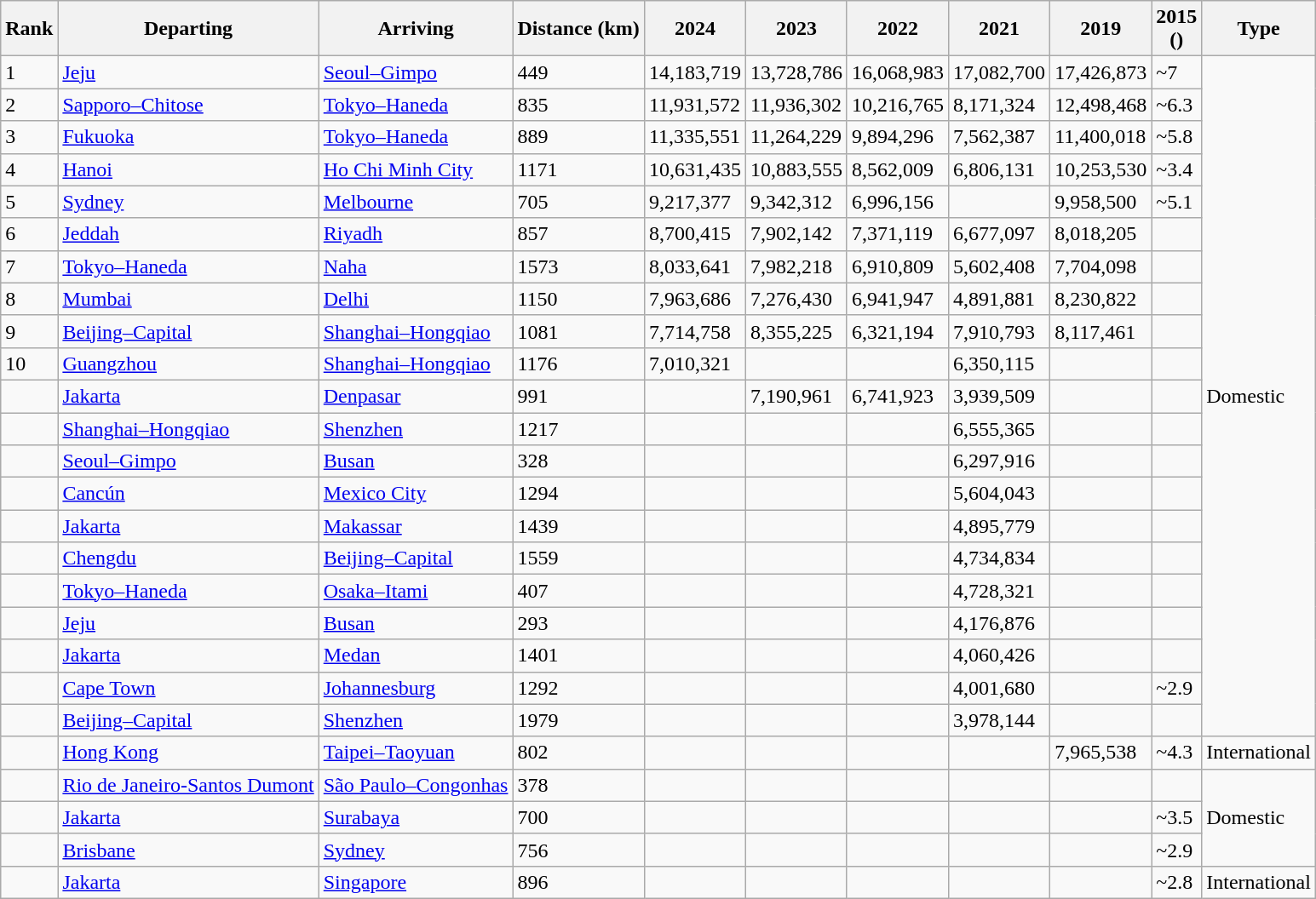<table class="wikitable sortable defaultcenter col2left col3left">
<tr>
<th>Rank</th>
<th>Departing</th>
<th>Arriving</th>
<th>Distance (km)</th>
<th>2024</th>
<th>2023</th>
<th>2022</th>
<th>2021</th>
<th>2019</th>
<th>2015<br>()</th>
<th>Type</th>
</tr>
<tr>
<td>1</td>
<td> <a href='#'>Jeju</a></td>
<td> <a href='#'>Seoul–Gimpo</a></td>
<td>449</td>
<td>14,183,719</td>
<td>13,728,786</td>
<td>16,068,983</td>
<td>17,082,700</td>
<td>17,426,873</td>
<td>~7</td>
<td rowspan="21">Domestic</td>
</tr>
<tr>
<td>2</td>
<td> <a href='#'>Sapporo–Chitose</a></td>
<td> <a href='#'>Tokyo–Haneda</a></td>
<td>835</td>
<td>11,931,572</td>
<td>11,936,302</td>
<td>10,216,765</td>
<td>8,171,324</td>
<td>12,498,468</td>
<td>~6.3</td>
</tr>
<tr>
<td>3</td>
<td> <a href='#'>Fukuoka</a></td>
<td> <a href='#'>Tokyo–Haneda</a></td>
<td>889</td>
<td>11,335,551</td>
<td>11,264,229</td>
<td>9,894,296</td>
<td>7,562,387</td>
<td>11,400,018</td>
<td>~5.8</td>
</tr>
<tr>
<td>4</td>
<td> <a href='#'>Hanoi</a></td>
<td> <a href='#'>Ho Chi Minh City</a></td>
<td>1171</td>
<td>10,631,435</td>
<td>10,883,555</td>
<td>8,562,009</td>
<td>6,806,131</td>
<td>10,253,530</td>
<td>~3.4</td>
</tr>
<tr>
<td>5</td>
<td> <a href='#'>Sydney</a></td>
<td> <a href='#'>Melbourne</a></td>
<td>705</td>
<td>9,217,377</td>
<td>9,342,312</td>
<td>6,996,156</td>
<td></td>
<td>9,958,500</td>
<td>~5.1</td>
</tr>
<tr>
<td>6</td>
<td> <a href='#'>Jeddah</a></td>
<td> <a href='#'>Riyadh</a></td>
<td>857</td>
<td>8,700,415</td>
<td>7,902,142</td>
<td>7,371,119</td>
<td>6,677,097</td>
<td>8,018,205</td>
<td></td>
</tr>
<tr>
<td>7</td>
<td> <a href='#'>Tokyo–Haneda</a></td>
<td> <a href='#'>Naha</a></td>
<td>1573</td>
<td>8,033,641</td>
<td>7,982,218</td>
<td>6,910,809</td>
<td>5,602,408</td>
<td>7,704,098</td>
<td></td>
</tr>
<tr>
<td>8</td>
<td> <a href='#'>Mumbai</a></td>
<td> <a href='#'>Delhi</a></td>
<td>1150</td>
<td>7,963,686</td>
<td>7,276,430</td>
<td>6,941,947</td>
<td>4,891,881</td>
<td>8,230,822</td>
<td></td>
</tr>
<tr>
<td>9</td>
<td> <a href='#'>Beijing–Capital</a></td>
<td> <a href='#'>Shanghai–Hongqiao</a></td>
<td>1081</td>
<td>7,714,758</td>
<td>8,355,225</td>
<td>6,321,194</td>
<td>7,910,793</td>
<td>8,117,461</td>
<td></td>
</tr>
<tr>
<td>10</td>
<td> <a href='#'>Guangzhou</a></td>
<td> <a href='#'>Shanghai–Hongqiao</a></td>
<td>1176</td>
<td>7,010,321</td>
<td></td>
<td></td>
<td>6,350,115</td>
<td></td>
<td></td>
</tr>
<tr>
<td></td>
<td> <a href='#'>Jakarta</a></td>
<td> <a href='#'>Denpasar</a></td>
<td>991</td>
<td></td>
<td>7,190,961</td>
<td>6,741,923</td>
<td>3,939,509</td>
<td></td>
<td></td>
</tr>
<tr>
<td></td>
<td> <a href='#'>Shanghai–Hongqiao</a></td>
<td> <a href='#'>Shenzhen</a></td>
<td>1217</td>
<td></td>
<td></td>
<td></td>
<td>6,555,365</td>
<td></td>
<td></td>
</tr>
<tr>
<td></td>
<td> <a href='#'>Seoul–Gimpo</a></td>
<td> <a href='#'>Busan</a></td>
<td>328</td>
<td></td>
<td></td>
<td></td>
<td>6,297,916</td>
<td></td>
<td></td>
</tr>
<tr>
<td></td>
<td> <a href='#'>Cancún</a></td>
<td> <a href='#'>Mexico City</a></td>
<td>1294</td>
<td></td>
<td></td>
<td></td>
<td>5,604,043</td>
<td></td>
<td></td>
</tr>
<tr>
<td></td>
<td> <a href='#'>Jakarta</a></td>
<td> <a href='#'>Makassar</a></td>
<td>1439</td>
<td></td>
<td></td>
<td></td>
<td>4,895,779</td>
<td></td>
<td></td>
</tr>
<tr>
<td></td>
<td> <a href='#'>Chengdu</a></td>
<td> <a href='#'>Beijing–Capital</a></td>
<td>1559</td>
<td></td>
<td></td>
<td></td>
<td>4,734,834</td>
<td></td>
<td></td>
</tr>
<tr>
<td></td>
<td> <a href='#'>Tokyo–Haneda</a></td>
<td> <a href='#'>Osaka–Itami</a></td>
<td>407</td>
<td></td>
<td></td>
<td></td>
<td>4,728,321</td>
<td></td>
<td></td>
</tr>
<tr>
<td></td>
<td> <a href='#'>Jeju</a></td>
<td> <a href='#'>Busan</a></td>
<td>293</td>
<td></td>
<td></td>
<td></td>
<td>4,176,876</td>
<td></td>
<td></td>
</tr>
<tr>
<td></td>
<td> <a href='#'>Jakarta</a></td>
<td> <a href='#'>Medan</a></td>
<td>1401</td>
<td></td>
<td></td>
<td></td>
<td>4,060,426</td>
<td></td>
<td></td>
</tr>
<tr>
<td></td>
<td> <a href='#'>Cape Town</a></td>
<td> <a href='#'>Johannesburg</a></td>
<td>1292</td>
<td></td>
<td></td>
<td></td>
<td>4,001,680</td>
<td></td>
<td>~2.9</td>
</tr>
<tr>
<td></td>
<td> <a href='#'>Beijing–Capital</a></td>
<td> <a href='#'>Shenzhen</a></td>
<td>1979</td>
<td></td>
<td></td>
<td></td>
<td>3,978,144</td>
<td></td>
<td></td>
</tr>
<tr>
<td></td>
<td> <a href='#'>Hong Kong</a></td>
<td> <a href='#'>Taipei–Taoyuan</a></td>
<td>802</td>
<td></td>
<td></td>
<td></td>
<td></td>
<td>7,965,538</td>
<td>~4.3</td>
<td>International</td>
</tr>
<tr>
<td></td>
<td> <a href='#'>Rio de Janeiro-Santos Dumont</a></td>
<td> <a href='#'>São Paulo–Congonhas</a></td>
<td>378</td>
<td></td>
<td></td>
<td></td>
<td></td>
<td></td>
<td></td>
<td rowspan="3">Domestic</td>
</tr>
<tr>
<td></td>
<td> <a href='#'>Jakarta</a></td>
<td> <a href='#'>Surabaya</a></td>
<td>700</td>
<td></td>
<td></td>
<td></td>
<td></td>
<td></td>
<td>~3.5</td>
</tr>
<tr>
<td></td>
<td> <a href='#'>Brisbane</a></td>
<td> <a href='#'>Sydney</a></td>
<td>756</td>
<td></td>
<td></td>
<td></td>
<td></td>
<td></td>
<td>~2.9</td>
</tr>
<tr>
<td></td>
<td> <a href='#'>Jakarta</a></td>
<td> <a href='#'>Singapore</a></td>
<td>896</td>
<td></td>
<td></td>
<td></td>
<td></td>
<td></td>
<td>~2.8</td>
<td>International</td>
</tr>
</table>
